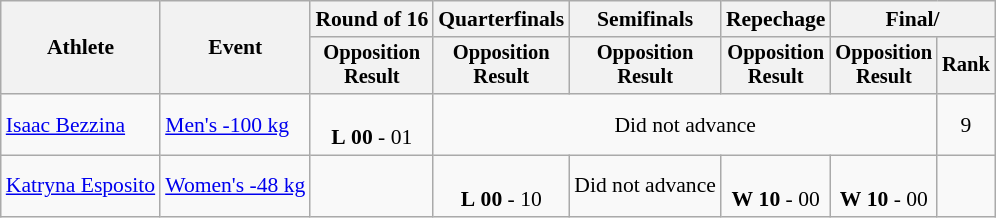<table class="wikitable" style="font-size:90%;">
<tr>
<th rowspan=2>Athlete</th>
<th rowspan=2>Event</th>
<th>Round of 16</th>
<th>Quarterfinals</th>
<th>Semifinals</th>
<th>Repechage</th>
<th colspan=2>Final/</th>
</tr>
<tr style="font-size:95%">
<th>Opposition<br>Result</th>
<th>Opposition<br>Result</th>
<th>Opposition<br>Result</th>
<th>Opposition<br>Result</th>
<th>Opposition<br>Result</th>
<th>Rank</th>
</tr>
<tr align=center>
<td align=left><a href='#'>Isaac Bezzina</a></td>
<td align=left><a href='#'>Men's -100 kg</a></td>
<td><br><strong>L</strong> <strong>00</strong> - 01</td>
<td colspan=4>Did not advance</td>
<td>9</td>
</tr>
<tr align=center>
<td align=left><a href='#'>Katryna Esposito</a></td>
<td align=left><a href='#'>Women's -48 kg</a></td>
<td></td>
<td><br><strong>L</strong> <strong>00</strong> - 10</td>
<td>Did not advance</td>
<td><br><strong>W</strong> <strong>10</strong> - 00</td>
<td><br><strong>W</strong> <strong>10</strong> - 00</td>
<td></td>
</tr>
</table>
